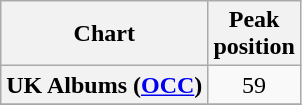<table class="wikitable plainrowheaders sortable" style="text-align:center;" border="1">
<tr>
<th scope="col">Chart</th>
<th scope="col">Peak<br>position</th>
</tr>
<tr>
<th scope="row">UK Albums (<a href='#'>OCC</a>)</th>
<td>59</td>
</tr>
<tr>
</tr>
</table>
